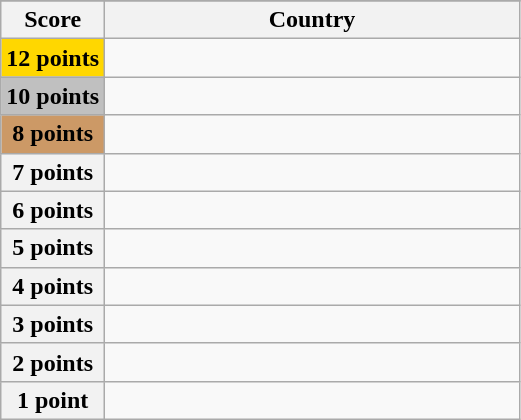<table class="wikitable">
<tr>
</tr>
<tr>
<th scope="col" width="20%">Score</th>
<th scope="col">Country</th>
</tr>
<tr>
<th scope="row" style="background:gold">12 points</th>
<td></td>
</tr>
<tr>
<th scope="row" style="background:silver">10 points</th>
<td></td>
</tr>
<tr>
<th scope="row" style="background:#CC9966">8 points</th>
<td></td>
</tr>
<tr>
<th scope="row">7 points</th>
<td></td>
</tr>
<tr>
<th scope="row">6 points</th>
<td></td>
</tr>
<tr>
<th scope="row">5 points</th>
<td></td>
</tr>
<tr>
<th scope="row">4 points</th>
<td></td>
</tr>
<tr>
<th scope="row">3 points</th>
<td></td>
</tr>
<tr>
<th scope="row">2 points</th>
<td></td>
</tr>
<tr>
<th scope="row">1 point</th>
<td></td>
</tr>
</table>
